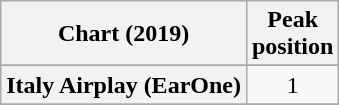<table class="wikitable plainrowheaders sortable" style="text-align:center;">
<tr>
<th scope="col">Chart (2019)</th>
<th scope="col">Peak<br>position</th>
</tr>
<tr>
</tr>
<tr>
<th scope="row">Italy Airplay (EarOne)</th>
<td>1</td>
</tr>
<tr>
</tr>
</table>
